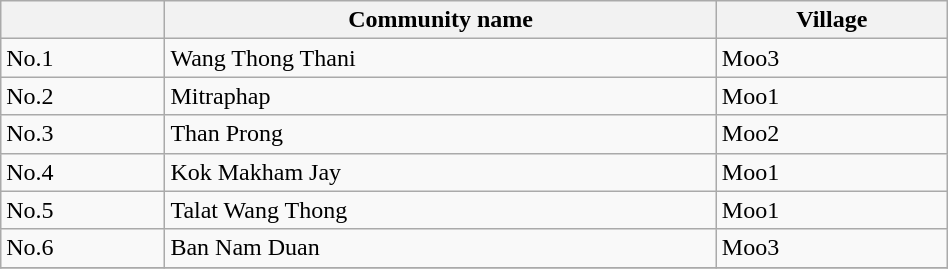<table class="wikitable" style="width:50%;">
<tr>
<th>   </th>
<th>Community name</th>
<th>Village</th>
</tr>
<tr>
<td>No.1</td>
<td>Wang Thong Thani</td>
<td>Moo3</td>
</tr>
<tr>
<td>No.2</td>
<td>Mitraphap</td>
<td>Moo1</td>
</tr>
<tr>
<td>No.3</td>
<td>Than Prong</td>
<td>Moo2</td>
</tr>
<tr>
<td>No.4</td>
<td>Kok Makham Jay</td>
<td>Moo1</td>
</tr>
<tr>
<td>No.5</td>
<td>Talat Wang Thong</td>
<td>Moo1</td>
</tr>
<tr>
<td>No.6</td>
<td>Ban Nam Duan</td>
<td>Moo3</td>
</tr>
<tr>
</tr>
</table>
